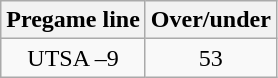<table class="wikitable">
<tr align="center">
<th style=>Pregame line</th>
<th style=>Over/under</th>
</tr>
<tr align="center">
<td>UTSA –9</td>
<td>53</td>
</tr>
</table>
